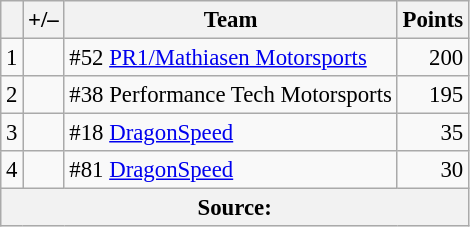<table class="wikitable" style="font-size: 95%;">
<tr>
<th scope="col"></th>
<th scope="col">+/–</th>
<th scope="col">Team</th>
<th scope="col">Points</th>
</tr>
<tr>
<td align=center>1</td>
<td align="left"></td>
<td> #52 <a href='#'>PR1/Mathiasen Motorsports</a></td>
<td align=right>200</td>
</tr>
<tr>
<td align=center>2</td>
<td align="left"></td>
<td> #38 Performance Tech Motorsports</td>
<td align=right>195</td>
</tr>
<tr>
<td align=center>3</td>
<td align="left"></td>
<td> #18 <a href='#'>DragonSpeed</a></td>
<td align=right>35</td>
</tr>
<tr>
<td align=center>4</td>
<td align="left"></td>
<td> #81 <a href='#'>DragonSpeed</a></td>
<td align=right>30</td>
</tr>
<tr>
<th colspan=5>Source:</th>
</tr>
</table>
